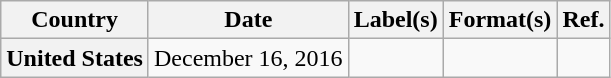<table class="wikitable plainrowheaders">
<tr>
<th scope="col">Country</th>
<th scope="col">Date</th>
<th scope="col">Label(s)</th>
<th scope="col">Format(s)</th>
<th scope="col">Ref.</th>
</tr>
<tr>
<th scope="row">United States</th>
<td>December 16, 2016</td>
<td></td>
<td></td>
<td></td>
</tr>
</table>
